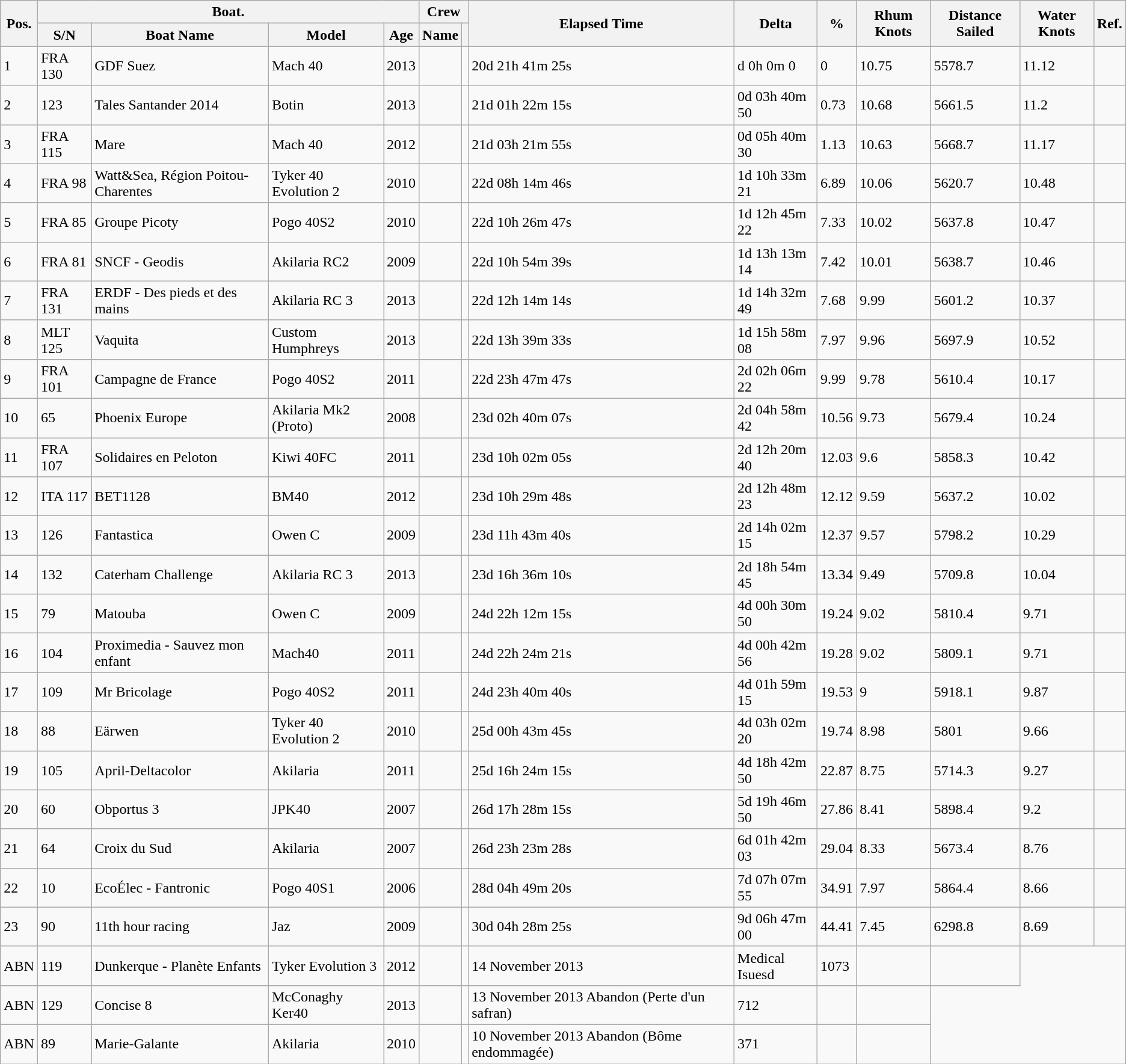<table class="wikitable sortable">
<tr>
<th rowspan=2>Pos.</th>
<th colspan=4>Boat.</th>
<th colspan=2>Crew</th>
<th rowspan=2>Elapsed Time</th>
<th rowspan=2>Delta</th>
<th rowspan=2>%</th>
<th rowspan=2>Rhum Knots</th>
<th rowspan=2>Distance Sailed</th>
<th rowspan=2>Water Knots</th>
<th rowspan=2>Ref.</th>
</tr>
<tr>
<th>S/N</th>
<th>Boat Name</th>
<th>Model</th>
<th>Age</th>
<th>Name</th>
<th></th>
</tr>
<tr>
<td>1</td>
<td>FRA 130</td>
<td>GDF Suez</td>
<td>Mach 40</td>
<td>2013</td>
<td> <br> </td>
<td> <br> </td>
<td>20d 21h 41m 25s</td>
<td>d 0h 0m 0</td>
<td>0</td>
<td>10.75</td>
<td>5578.7</td>
<td>11.12</td>
<td></td>
</tr>
<tr>
<td>2</td>
<td>123</td>
<td>Tales Santander 2014</td>
<td>Botin</td>
<td>2013</td>
<td> <br> </td>
<td> <br> </td>
<td>21d 01h 22m 15s</td>
<td>0d 03h 40m 50</td>
<td>0.73</td>
<td>10.68</td>
<td>5661.5</td>
<td>11.2</td>
<td></td>
</tr>
<tr>
<td>3</td>
<td>FRA 115</td>
<td>Mare</td>
<td>Mach 40</td>
<td>2012</td>
<td> <br> </td>
<td> <br> </td>
<td>21d 03h 21m 55s</td>
<td>0d 05h 40m 30</td>
<td>1.13</td>
<td>10.63</td>
<td>5668.7</td>
<td>11.17</td>
<td></td>
</tr>
<tr>
<td>4</td>
<td>FRA 98</td>
<td>Watt&Sea, Région Poitou-Charentes</td>
<td>Tyker 40 Evolution 2</td>
<td>2010</td>
<td> <br> </td>
<td> <br> </td>
<td>22d 08h 14m 46s</td>
<td>1d 10h 33m 21</td>
<td>6.89</td>
<td>10.06</td>
<td>5620.7</td>
<td>10.48</td>
<td></td>
</tr>
<tr>
<td>5</td>
<td>FRA 85</td>
<td>Groupe Picoty</td>
<td>Pogo 40S2</td>
<td>2010</td>
<td> <br> </td>
<td> <br> </td>
<td>22d 10h 26m 47s</td>
<td>1d 12h 45m 22</td>
<td>7.33</td>
<td>10.02</td>
<td>5637.8</td>
<td>10.47</td>
<td></td>
</tr>
<tr>
<td>6</td>
<td>FRA 81</td>
<td>SNCF - Geodis</td>
<td>Akilaria RC2</td>
<td>2009</td>
<td> <br> </td>
<td> <br> </td>
<td>22d 10h 54m 39s</td>
<td>1d 13h 13m 14</td>
<td>7.42</td>
<td>10.01</td>
<td>5638.7</td>
<td>10.46</td>
<td></td>
</tr>
<tr>
<td>7</td>
<td>FRA 131</td>
<td>ERDF - Des pieds et des mains</td>
<td>Akilaria RC 3</td>
<td>2013</td>
<td> <br> </td>
<td> <br> </td>
<td>22d 12h 14m 14s</td>
<td>1d 14h 32m 49</td>
<td>7.68</td>
<td>9.99</td>
<td>5601.2</td>
<td>10.37</td>
<td></td>
</tr>
<tr>
<td>8</td>
<td>MLT 125</td>
<td>Vaquita</td>
<td>Custom Humphreys</td>
<td>2013</td>
<td> <br> </td>
<td> <br> </td>
<td>22d 13h 39m 33s</td>
<td>1d 15h 58m 08</td>
<td>7.97</td>
<td>9.96</td>
<td>5697.9</td>
<td>10.52</td>
<td></td>
</tr>
<tr>
<td>9</td>
<td>FRA 101</td>
<td>Campagne de France</td>
<td>Pogo 40S2</td>
<td>2011</td>
<td> <br> </td>
<td> <br> </td>
<td>22d 23h 47m 47s</td>
<td>2d 02h 06m 22</td>
<td>9.99</td>
<td>9.78</td>
<td>5610.4</td>
<td>10.17</td>
<td></td>
</tr>
<tr>
<td>10</td>
<td>65</td>
<td>Phoenix Europe</td>
<td>Akilaria Mk2 (Proto)</td>
<td>2008</td>
<td> <br> </td>
<td> <br> </td>
<td>23d 02h 40m 07s</td>
<td>2d 04h 58m 42</td>
<td>10.56</td>
<td>9.73</td>
<td>5679.4</td>
<td>10.24</td>
<td></td>
</tr>
<tr>
<td>11</td>
<td>FRA 107</td>
<td>Solidaires en Peloton</td>
<td>Kiwi 40FC</td>
<td>2011</td>
<td> <br> </td>
<td> <br> </td>
<td>23d 10h 02m 05s</td>
<td>2d 12h 20m 40</td>
<td>12.03</td>
<td>9.6</td>
<td>5858.3</td>
<td>10.42</td>
<td></td>
</tr>
<tr>
<td>12</td>
<td>ITA 117</td>
<td>BET1128</td>
<td>BM40</td>
<td>2012</td>
<td> <br> </td>
<td> <br> </td>
<td>23d 10h 29m 48s</td>
<td>2d 12h 48m 23</td>
<td>12.12</td>
<td>9.59</td>
<td>5637.2</td>
<td>10.02</td>
<td></td>
</tr>
<tr>
<td>13</td>
<td>126</td>
<td>Fantastica</td>
<td>Owen C</td>
<td>2009</td>
<td> <br> </td>
<td> <br> </td>
<td>23d 11h 43m 40s</td>
<td>2d 14h 02m 15</td>
<td>12.37</td>
<td>9.57</td>
<td>5798.2</td>
<td>10.29</td>
<td></td>
</tr>
<tr>
<td>14</td>
<td>132</td>
<td>Caterham Challenge</td>
<td>Akilaria RC 3</td>
<td>2013</td>
<td> <br> </td>
<td> <br> </td>
<td>23d 16h 36m 10s</td>
<td>2d 18h 54m 45</td>
<td>13.34</td>
<td>9.49</td>
<td>5709.8</td>
<td>10.04</td>
<td></td>
</tr>
<tr>
<td>15</td>
<td>79</td>
<td>Matouba</td>
<td>Owen C</td>
<td>2009</td>
<td> <br> </td>
<td> <br> </td>
<td>24d 22h 12m 15s</td>
<td>4d 00h 30m 50</td>
<td>19.24</td>
<td>9.02</td>
<td>5810.4</td>
<td>9.71</td>
<td></td>
</tr>
<tr>
<td>16</td>
<td>104</td>
<td>Proximedia - Sauvez mon enfant</td>
<td>Mach40</td>
<td>2011</td>
<td> <br> </td>
<td> <br> </td>
<td>24d 22h 24m 21s</td>
<td>4d 00h 42m 56</td>
<td>19.28</td>
<td>9.02</td>
<td>5809.1</td>
<td>9.71</td>
<td></td>
</tr>
<tr>
<td>17</td>
<td>109</td>
<td>Mr Bricolage</td>
<td>Pogo 40S2</td>
<td>2011</td>
<td> <br> </td>
<td> <br> </td>
<td>24d 23h 40m 40s</td>
<td>4d 01h 59m 15</td>
<td>19.53</td>
<td>9</td>
<td>5918.1</td>
<td>9.87</td>
<td></td>
</tr>
<tr>
<td>18</td>
<td>88</td>
<td>Eärwen</td>
<td>Tyker 40 Evolution 2</td>
<td>2010</td>
<td> <br> </td>
<td> <br> </td>
<td>25d 00h 43m 45s</td>
<td>4d 03h 02m 20</td>
<td>19.74</td>
<td>8.98</td>
<td>5801</td>
<td>9.66</td>
<td></td>
</tr>
<tr>
<td>19</td>
<td>105</td>
<td>April-Deltacolor</td>
<td>Akilaria</td>
<td>2011</td>
<td> <br> </td>
<td> <br> </td>
<td>25d 16h 24m 15s</td>
<td>4d 18h 42m 50</td>
<td>22.87</td>
<td>8.75</td>
<td>5714.3</td>
<td>9.27</td>
<td></td>
</tr>
<tr>
<td>20</td>
<td>60</td>
<td>Obportus 3</td>
<td>JPK40</td>
<td>2007</td>
<td> <br> </td>
<td> <br> </td>
<td>26d 17h 28m 15s</td>
<td>5d 19h 46m 50</td>
<td>27.86</td>
<td>8.41</td>
<td>5898.4</td>
<td>9.2</td>
<td></td>
</tr>
<tr>
<td>21</td>
<td>64</td>
<td>Croix du Sud</td>
<td>Akilaria</td>
<td>2007</td>
<td> <br> </td>
<td> <br> </td>
<td>26d 23h 23m 28s</td>
<td>6d 01h 42m 03</td>
<td>29.04</td>
<td>8.33</td>
<td>5673.4</td>
<td>8.76</td>
<td></td>
</tr>
<tr>
<td>22</td>
<td>10</td>
<td>EcoÉlec - Fantronic</td>
<td>Pogo 40S1</td>
<td>2006</td>
<td> <br> </td>
<td> <br> </td>
<td>28d 04h 49m 20s</td>
<td>7d 07h 07m 55</td>
<td>34.91</td>
<td>7.97</td>
<td>5864.4</td>
<td>8.66</td>
<td></td>
</tr>
<tr>
<td>23</td>
<td>90</td>
<td>11th hour racing</td>
<td>Jaz</td>
<td>2009</td>
<td> <br> </td>
<td> <br> </td>
<td>30d 04h 28m 25s</td>
<td>9d 06h 47m 00</td>
<td>44.41</td>
<td>7.45</td>
<td>6298.8</td>
<td>8.69</td>
<td></td>
</tr>
<tr>
<td>ABN</td>
<td>119</td>
<td>Dunkerque - Planète Enfants</td>
<td>Tyker Evolution 3</td>
<td>2012</td>
<td> <br> </td>
<td> <br> </td>
<td>14 November 2013</td>
<td>Medical Isuesd</td>
<td>1073</td>
<td></td>
<td></td>
</tr>
<tr>
<td>ABN</td>
<td>129</td>
<td>Concise 8</td>
<td>McConaghy Ker40</td>
<td>2013</td>
<td> <br> </td>
<td> <br> </td>
<td>13 November 2013 Abandon (Perte d'un safran)</td>
<td>712</td>
<td></td>
<td></td>
</tr>
<tr>
<td>ABN</td>
<td>89</td>
<td>Marie-Galante</td>
<td>Akilaria</td>
<td>2010</td>
<td> <br> </td>
<td> <br> </td>
<td>10 November 2013 Abandon (Bôme endommagée)</td>
<td>371</td>
<td></td>
<td></td>
</tr>
</table>
